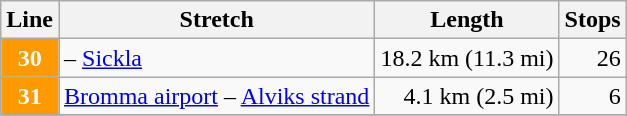<table class="wikitable">
<tr>
<th>Line</th>
<th>Stretch</th>
<th>Length</th>
<th>Stops</th>
</tr>
<tr>
<th style="background: #FF9900; color: white;">30</th>
<td> – <a href='#'>Sickla</a></td>
<td align="right">18.2 km (11.3 mi)</td>
<td align="right">26</td>
</tr>
<tr>
<th style="background: #FF9900; color: white;">31</th>
<td><a href='#'>Bromma airport</a> – <a href='#'>Alviks strand</a></td>
<td align="right">4.1 km (2.5 mi)</td>
<td align="right">6</td>
</tr>
<tr>
</tr>
</table>
